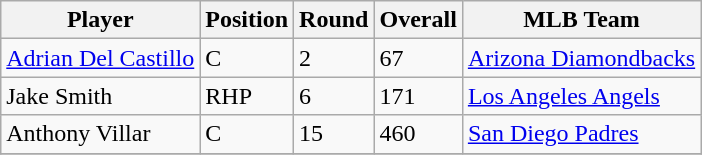<table class="wikitable">
<tr>
<th>Player</th>
<th>Position</th>
<th>Round</th>
<th>Overall</th>
<th>MLB Team</th>
</tr>
<tr>
<td><a href='#'>Adrian Del Castillo</a></td>
<td>C</td>
<td>2</td>
<td>67</td>
<td><a href='#'>Arizona Diamondbacks</a></td>
</tr>
<tr>
<td>Jake Smith</td>
<td>RHP</td>
<td>6</td>
<td>171</td>
<td><a href='#'>Los Angeles Angels</a></td>
</tr>
<tr>
<td>Anthony Villar</td>
<td>C</td>
<td>15</td>
<td>460</td>
<td><a href='#'>San Diego Padres</a></td>
</tr>
<tr>
</tr>
</table>
